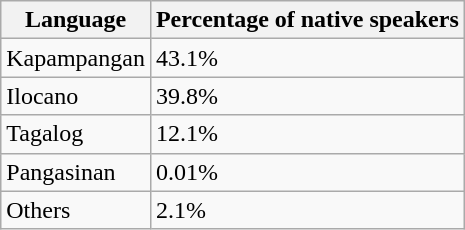<table class="wikitable">
<tr>
<th>Language</th>
<th>Percentage of native speakers</th>
</tr>
<tr>
<td>Kapampangan</td>
<td>43.1%</td>
</tr>
<tr>
<td>Ilocano</td>
<td>39.8%</td>
</tr>
<tr>
<td>Tagalog</td>
<td>12.1%</td>
</tr>
<tr>
<td>Pangasinan</td>
<td>0.01%</td>
</tr>
<tr>
<td>Others</td>
<td>2.1%</td>
</tr>
</table>
